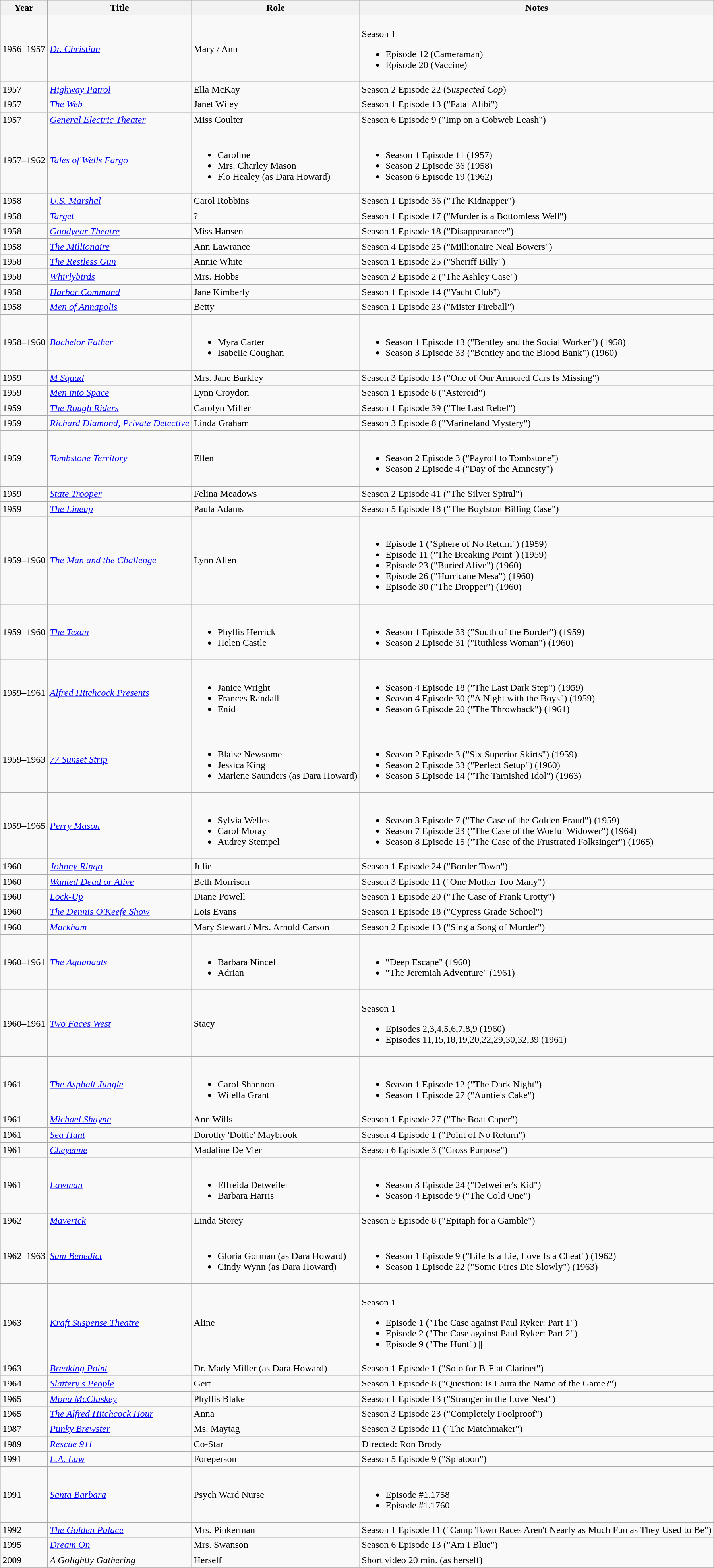<table class="wikitable sortable">
<tr>
<th>Year</th>
<th>Title</th>
<th>Role</th>
<th>Notes</th>
</tr>
<tr>
<td>1956–1957</td>
<td><em><a href='#'>Dr. Christian</a></em></td>
<td>Mary / Ann</td>
<td><br>Season 1<ul><li>Episode 12 (Cameraman)</li><li>Episode 20 (Vaccine)</li></ul></td>
</tr>
<tr>
<td>1957</td>
<td><em><a href='#'>Highway Patrol</a></em></td>
<td>Ella McKay</td>
<td>Season 2 Episode 22 (<em>Suspected Cop</em>)</td>
</tr>
<tr>
<td>1957</td>
<td><em><a href='#'>The Web</a></em></td>
<td>Janet Wiley</td>
<td>Season 1 Episode 13 ("Fatal Alibi")</td>
</tr>
<tr>
<td>1957</td>
<td><em><a href='#'>General Electric Theater</a></em></td>
<td>Miss Coulter</td>
<td>Season 6 Episode 9 ("Imp on a Cobweb Leash")</td>
</tr>
<tr>
<td>1957–1962</td>
<td><em><a href='#'>Tales of Wells Fargo</a></em></td>
<td><br><ul><li>Caroline</li><li>Mrs. Charley Mason</li><li>Flo Healey (as Dara Howard)</li></ul></td>
<td><br><ul><li>Season 1 Episode 11 (1957)</li><li>Season 2 Episode 36 (1958)</li><li>Season 6 Episode 19 (1962)</li></ul></td>
</tr>
<tr>
<td>1958</td>
<td><em><a href='#'>U.S. Marshal</a></em></td>
<td>Carol Robbins</td>
<td>Season 1 Episode 36 ("The Kidnapper")</td>
</tr>
<tr>
<td>1958</td>
<td><em><a href='#'>Target</a></em></td>
<td>?</td>
<td>Season 1 Episode 17 ("Murder is a Bottomless Well")</td>
</tr>
<tr>
<td>1958</td>
<td><em><a href='#'>Goodyear Theatre</a></em></td>
<td>Miss Hansen</td>
<td>Season 1 Episode 18 ("Disappearance")</td>
</tr>
<tr>
<td>1958</td>
<td><em><a href='#'>The Millionaire</a></em></td>
<td>Ann Lawrance</td>
<td>Season 4 Episode 25 ("Millionaire Neal Bowers")</td>
</tr>
<tr>
<td>1958</td>
<td><em><a href='#'>The Restless Gun</a></em></td>
<td>Annie White</td>
<td>Season 1 Episode 25 ("Sheriff Billy")</td>
</tr>
<tr>
<td>1958</td>
<td><em><a href='#'>Whirlybirds</a></em></td>
<td>Mrs. Hobbs</td>
<td>Season 2 Episode 2 ("The Ashley Case")</td>
</tr>
<tr>
<td>1958</td>
<td><em><a href='#'>Harbor Command</a></em></td>
<td>Jane Kimberly</td>
<td>Season 1 Episode 14 ("Yacht Club")</td>
</tr>
<tr>
<td>1958</td>
<td><em><a href='#'>Men of Annapolis</a></em></td>
<td>Betty</td>
<td>Season 1 Episode 23 ("Mister Fireball")</td>
</tr>
<tr>
<td>1958–1960</td>
<td><em><a href='#'>Bachelor Father</a></em></td>
<td><br><ul><li>Myra Carter</li><li>Isabelle Coughan</li></ul></td>
<td><br><ul><li>Season 1 Episode 13 ("Bentley and the Social Worker") (1958)</li><li>Season 3 Episode 33 ("Bentley and the Blood Bank") (1960)</li></ul></td>
</tr>
<tr>
<td>1959</td>
<td><em><a href='#'>M Squad</a></em></td>
<td>Mrs. Jane Barkley</td>
<td>Season 3 Episode 13 ("One of Our Armored Cars Is Missing")</td>
</tr>
<tr>
<td>1959</td>
<td><em><a href='#'>Men into Space</a></em></td>
<td>Lynn Croydon</td>
<td>Season 1 Episode 8 ("Asteroid")</td>
</tr>
<tr>
<td>1959</td>
<td><em><a href='#'>The Rough Riders</a></em></td>
<td>Carolyn Miller</td>
<td>Season 1 Episode 39 ("The Last Rebel")</td>
</tr>
<tr>
<td>1959</td>
<td><em><a href='#'>Richard Diamond, Private Detective</a></em></td>
<td>Linda Graham</td>
<td>Season 3 Episode 8 ("Marineland Mystery")</td>
</tr>
<tr>
<td>1959</td>
<td><em><a href='#'>Tombstone Territory</a></em></td>
<td>Ellen</td>
<td><br><ul><li>Season 2 Episode 3 ("Payroll to Tombstone")</li><li>Season 2 Episode 4 ("Day of the Amnesty")</li></ul></td>
</tr>
<tr>
<td>1959</td>
<td><em><a href='#'>State Trooper</a></em></td>
<td>Felina Meadows</td>
<td>Season 2 Episode 41 ("The Silver Spiral")</td>
</tr>
<tr>
<td>1959</td>
<td><em><a href='#'>The Lineup</a></em></td>
<td>Paula Adams</td>
<td>Season 5 Episode 18 ("The Boylston Billing Case")</td>
</tr>
<tr>
<td>1959–1960</td>
<td><em><a href='#'>The Man and the Challenge</a></em></td>
<td>Lynn Allen</td>
<td><br><ul><li>Episode 1 ("Sphere of No Return") (1959)</li><li>Episode 11 ("The Breaking Point") (1959)</li><li>Episode 23 ("Buried Alive") (1960)</li><li>Episode 26 ("Hurricane Mesa") (1960)</li><li>Episode 30 ("The Dropper") (1960)</li></ul></td>
</tr>
<tr>
<td>1959–1960</td>
<td><em><a href='#'>The Texan</a></em></td>
<td><br><ul><li>Phyllis Herrick</li><li>Helen Castle</li></ul></td>
<td><br><ul><li>Season 1 Episode 33 ("South of the Border") (1959)</li><li>Season 2 Episode 31 ("Ruthless Woman") (1960)</li></ul></td>
</tr>
<tr>
<td>1959–1961</td>
<td><em><a href='#'>Alfred Hitchcock Presents</a></em></td>
<td><br><ul><li>Janice Wright</li><li>Frances Randall</li><li>Enid</li></ul></td>
<td><br><ul><li>Season 4 Episode 18 ("The Last Dark Step") (1959)</li><li>Season 4 Episode 30 ("A Night with the Boys") (1959)</li><li>Season 6 Episode 20 ("The Throwback") (1961)</li></ul></td>
</tr>
<tr>
<td>1959–1963</td>
<td><em><a href='#'>77 Sunset Strip</a></em></td>
<td><br><ul><li>Blaise Newsome</li><li>Jessica King</li><li>Marlene Saunders (as Dara Howard)</li></ul></td>
<td><br><ul><li>Season 2 Episode 3 ("Six Superior Skirts") (1959)</li><li>Season 2 Episode 33 ("Perfect Setup") (1960)</li><li>Season 5 Episode 14 ("The Tarnished Idol") (1963)</li></ul></td>
</tr>
<tr>
<td>1959–1965</td>
<td><em><a href='#'>Perry Mason</a></em></td>
<td><br><ul><li>Sylvia Welles</li><li>Carol Moray</li><li>Audrey Stempel</li></ul></td>
<td><br><ul><li>Season 3 Episode 7 ("The Case of the Golden Fraud") (1959)</li><li>Season 7 Episode 23 ("The Case of the Woeful Widower") (1964)</li><li>Season 8 Episode 15 ("The Case of the Frustrated Folksinger") (1965)</li></ul></td>
</tr>
<tr>
<td>1960</td>
<td><em><a href='#'>Johnny Ringo</a></em></td>
<td>Julie</td>
<td>Season 1 Episode 24 ("Border Town")</td>
</tr>
<tr>
<td>1960</td>
<td><em><a href='#'>Wanted Dead or Alive</a></em></td>
<td>Beth Morrison</td>
<td>Season 3 Episode 11 ("One Mother Too Many")</td>
</tr>
<tr>
<td>1960</td>
<td><em><a href='#'>Lock-Up</a></em></td>
<td>Diane Powell</td>
<td>Season 1 Episode 20 ("The Case of Frank Crotty")</td>
</tr>
<tr>
<td>1960</td>
<td><em><a href='#'>The Dennis O'Keefe Show</a></em></td>
<td>Lois Evans</td>
<td>Season 1 Episode 18 ("Cypress Grade School")</td>
</tr>
<tr>
<td>1960</td>
<td><em><a href='#'>Markham</a></em></td>
<td>Mary Stewart / Mrs. Arnold Carson</td>
<td>Season 2 Episode 13 ("Sing a Song of Murder")</td>
</tr>
<tr>
<td>1960–1961</td>
<td><em><a href='#'>The Aquanauts</a></em></td>
<td><br><ul><li>Barbara Nincel</li><li>Adrian</li></ul></td>
<td><br><ul><li>"Deep Escape" (1960)</li><li>"The Jeremiah Adventure" (1961)</li></ul></td>
</tr>
<tr>
<td>1960–1961</td>
<td><em><a href='#'>Two Faces West</a></em></td>
<td>Stacy</td>
<td><br>Season 1<ul><li>Episodes 2,3,4,5,6,7,8,9 (1960)</li><li>Episodes 11,15,18,19,20,22,29,30,32,39 (1961)</li></ul></td>
</tr>
<tr>
<td>1961</td>
<td><em><a href='#'>The Asphalt Jungle</a></em></td>
<td><br><ul><li>Carol Shannon</li><li>Wilella Grant</li></ul></td>
<td><br><ul><li>Season 1 Episode 12 ("The Dark Night")</li><li>Season 1 Episode 27 ("Auntie's Cake")</li></ul></td>
</tr>
<tr>
<td>1961</td>
<td><em><a href='#'>Michael Shayne</a></em></td>
<td>Ann Wills</td>
<td>Season 1 Episode 27 ("The Boat Caper")</td>
</tr>
<tr>
<td>1961</td>
<td><em><a href='#'>Sea Hunt</a></em></td>
<td>Dorothy 'Dottie' Maybrook</td>
<td>Season 4 Episode 1 ("Point of No Return")</td>
</tr>
<tr>
<td>1961</td>
<td><em><a href='#'>Cheyenne</a></em></td>
<td>Madaline De Vier</td>
<td>Season 6 Episode 3 ("Cross Purpose")</td>
</tr>
<tr>
<td>1961</td>
<td><em><a href='#'>Lawman</a></em></td>
<td><br><ul><li>Elfreida Detweiler</li><li>Barbara Harris</li></ul></td>
<td><br><ul><li>Season 3 Episode 24 ("Detweiler's Kid")</li><li>Season 4 Episode 9 ("The Cold One")</li></ul></td>
</tr>
<tr>
<td>1962</td>
<td><em><a href='#'>Maverick</a></em></td>
<td>Linda Storey</td>
<td>Season 5 Episode 8 ("Epitaph for a Gamble")</td>
</tr>
<tr>
<td>1962–1963</td>
<td><em><a href='#'>Sam Benedict</a></em></td>
<td><br><ul><li>Gloria Gorman (as Dara Howard)</li><li>Cindy Wynn (as Dara Howard)</li></ul></td>
<td><br><ul><li>Season 1 Episode 9 ("Life Is a Lie, Love Is a Cheat") (1962)</li><li>Season 1 Episode 22 ("Some Fires Die Slowly") (1963)</li></ul></td>
</tr>
<tr>
<td>1963</td>
<td><em><a href='#'>Kraft Suspense Theatre</a></em></td>
<td>Aline</td>
<td><br>Season 1<ul><li>Episode 1 ("The Case against Paul Ryker: Part 1")</li><li>Episode 2 ("The Case against Paul Ryker: Part 2")</li><li>Episode 9 ("The Hunt") ||</li></ul></td>
</tr>
<tr>
<td>1963</td>
<td><em><a href='#'>Breaking Point</a></em></td>
<td>Dr. Mady Miller (as Dara Howard)</td>
<td>Season 1 Episode 1 ("Solo for B-Flat Clarinet")</td>
</tr>
<tr>
<td>1964</td>
<td><em><a href='#'>Slattery's People</a></em></td>
<td>Gert</td>
<td>Season 1 Episode 8 ("Question: Is Laura the Name of the Game?")</td>
</tr>
<tr>
<td>1965</td>
<td><em><a href='#'>Mona McCluskey</a></em></td>
<td>Phyllis Blake</td>
<td>Season 1 Episode 13 ("Stranger in the Love Nest")</td>
</tr>
<tr>
<td>1965</td>
<td><em><a href='#'>The Alfred Hitchcock Hour</a></em></td>
<td>Anna</td>
<td>Season 3 Episode 23 ("Completely Foolproof")</td>
</tr>
<tr>
<td>1987</td>
<td><em><a href='#'>Punky Brewster</a></em></td>
<td>Ms. Maytag</td>
<td>Season 3 Episode 11 ("The Matchmaker")</td>
</tr>
<tr>
<td>1989</td>
<td><em><a href='#'>Rescue 911</a></em></td>
<td>Co-Star</td>
<td>Directed: Ron Brody</td>
</tr>
<tr>
<td>1991</td>
<td><em><a href='#'>L.A. Law</a></em></td>
<td>Foreperson</td>
<td>Season 5 Episode 9 ("Splatoon")</td>
</tr>
<tr>
<td>1991</td>
<td><em><a href='#'>Santa Barbara</a></em></td>
<td>Psych Ward Nurse</td>
<td><br><ul><li>Episode #1.1758</li><li>Episode #1.1760</li></ul></td>
</tr>
<tr>
<td>1992</td>
<td><em><a href='#'>The Golden Palace</a></em></td>
<td>Mrs. Pinkerman</td>
<td>Season 1 Episode 11 ("Camp Town Races Aren't Nearly as Much Fun as They Used to Be")</td>
</tr>
<tr>
<td>1995</td>
<td><em><a href='#'>Dream On</a></em></td>
<td>Mrs. Swanson</td>
<td>Season 6 Episode 13 ("Am I Blue")</td>
</tr>
<tr>
<td>2009</td>
<td><em>A Golightly Gathering</em></td>
<td>Herself</td>
<td>Short video 20 min. (as herself)</td>
</tr>
<tr>
</tr>
</table>
